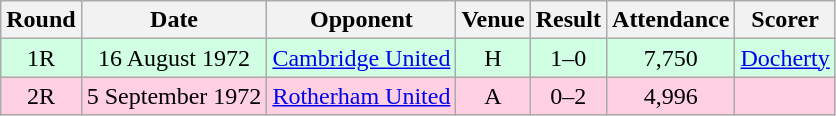<table class="wikitable sortable" style="text-align:center;">
<tr>
<th>Round</th>
<th>Date</th>
<th>Opponent</th>
<th>Venue</th>
<th>Result</th>
<th>Attendance</th>
<th>Scorer</th>
</tr>
<tr style="background:#d0ffe3;">
<td>1R</td>
<td>16 August 1972</td>
<td><a href='#'>Cambridge United</a></td>
<td>H</td>
<td>1–0</td>
<td>7,750</td>
<td><a href='#'>Docherty</a></td>
</tr>
<tr style="background:#ffd0e3;">
<td>2R</td>
<td>5 September 1972</td>
<td><a href='#'>Rotherham United</a></td>
<td>A</td>
<td>0–2</td>
<td>4,996</td>
<td></td>
</tr>
</table>
